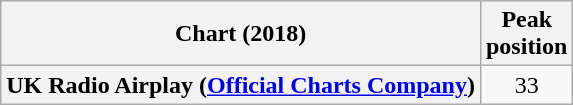<table class="wikitable plainrowheaders">
<tr>
<th scope="col">Chart (2018)</th>
<th scope="col">Peak<br>position</th>
</tr>
<tr>
<th scope="row">UK Radio Airplay (<a href='#'>Official Charts Company</a>)</th>
<td align="center">33</td>
</tr>
</table>
